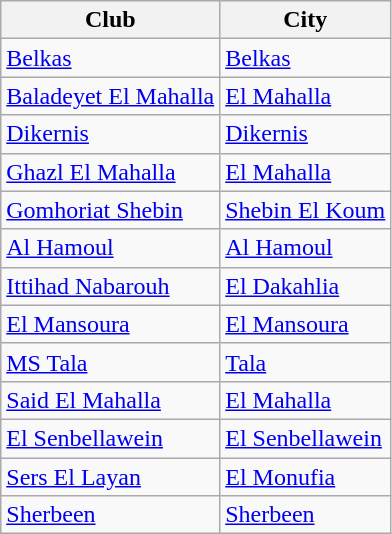<table class="wikitable sortable">
<tr>
<th>Club</th>
<th>City</th>
</tr>
<tr>
<td><a href='#'>Belkas</a></td>
<td><a href='#'>Belkas</a></td>
</tr>
<tr>
<td><a href='#'>Baladeyet El Mahalla</a></td>
<td><a href='#'>El Mahalla</a></td>
</tr>
<tr>
<td><a href='#'>Dikernis</a></td>
<td><a href='#'>Dikernis</a></td>
</tr>
<tr>
<td><a href='#'>Ghazl El Mahalla</a></td>
<td><a href='#'>El Mahalla</a></td>
</tr>
<tr>
<td><a href='#'>Gomhoriat Shebin</a></td>
<td><a href='#'>Shebin El Koum</a></td>
</tr>
<tr>
<td><a href='#'>Al Hamoul</a></td>
<td><a href='#'>Al Hamoul</a></td>
</tr>
<tr>
<td><a href='#'>Ittihad Nabarouh</a></td>
<td><a href='#'>El Dakahlia</a></td>
</tr>
<tr>
<td><a href='#'>El Mansoura</a></td>
<td><a href='#'>El Mansoura</a></td>
</tr>
<tr>
<td><a href='#'>MS Tala</a></td>
<td><a href='#'>Tala</a></td>
</tr>
<tr>
<td><a href='#'>Said El Mahalla</a></td>
<td><a href='#'>El Mahalla</a></td>
</tr>
<tr>
<td><a href='#'>El Senbellawein</a></td>
<td><a href='#'>El Senbellawein</a></td>
</tr>
<tr>
<td><a href='#'>Sers El Layan</a></td>
<td><a href='#'>El Monufia</a></td>
</tr>
<tr>
<td><a href='#'>Sherbeen</a></td>
<td><a href='#'>Sherbeen</a></td>
</tr>
</table>
